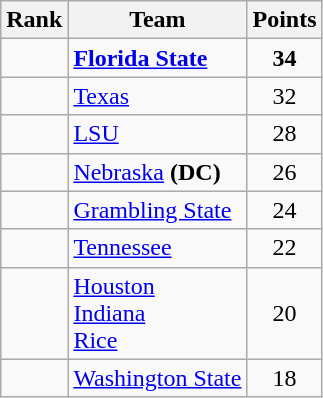<table class="wikitable sortable" style="text-align:center">
<tr>
<th>Rank</th>
<th>Team</th>
<th>Points</th>
</tr>
<tr>
<td></td>
<td align="left"><strong><a href='#'>Florida State</a> </strong></td>
<td><strong>34</strong></td>
</tr>
<tr>
<td></td>
<td align="left"><a href='#'>Texas</a></td>
<td>32</td>
</tr>
<tr>
<td></td>
<td align="left"><a href='#'>LSU</a></td>
<td>28</td>
</tr>
<tr>
<td></td>
<td align="left"><a href='#'>Nebraska</a> <strong>(DC)</strong></td>
<td>26</td>
</tr>
<tr>
<td></td>
<td align="left"><a href='#'>Grambling State</a></td>
<td>24</td>
</tr>
<tr>
<td></td>
<td align="left"><a href='#'>Tennessee</a></td>
<td>22</td>
</tr>
<tr>
<td></td>
<td align="left"><a href='#'>Houston</a><br><a href='#'>Indiana</a><br><a href='#'>Rice</a></td>
<td>20</td>
</tr>
<tr>
<td></td>
<td align="left"><a href='#'>Washington State</a></td>
<td>18</td>
</tr>
</table>
